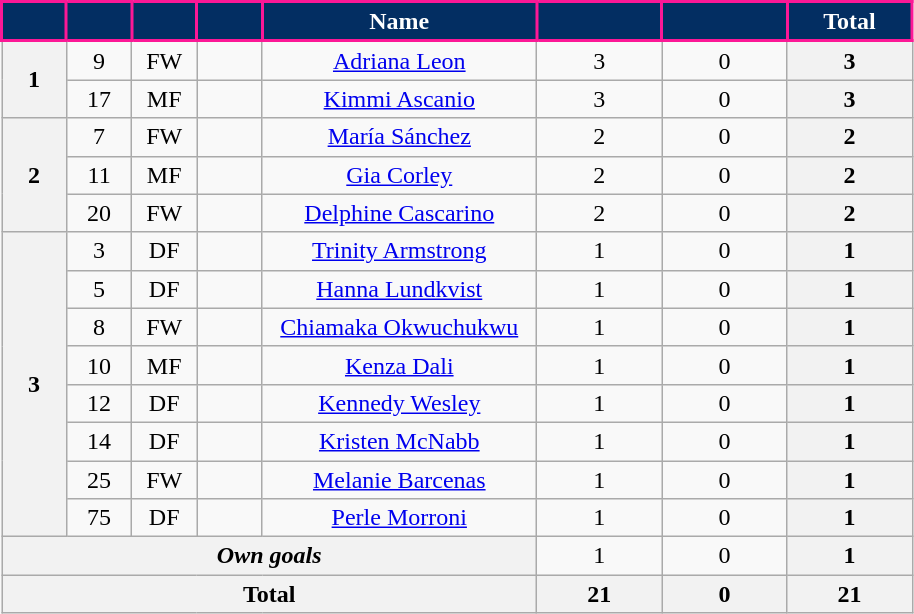<table class="wikitable sortable" style="text-align:center;">
<tr>
<th style="background:#032E62; color:white; border:2px solid #FC1896; width:35px;" scope="col"></th>
<th style="background:#032E62; color:white; border:2px solid #FC1896; width:35px;" scope="col"></th>
<th style="background:#032E62; color:white; border:2px solid #FC1896; width:35px;" scope="col"></th>
<th style="background:#032E62; color:white; border:2px solid #FC1896; width:35px;" scope="col"></th>
<th style="background:#032E62; color:white; border:2px solid #FC1896; width:175px;" scope="col">Name</th>
<th style="background:#032E62; color:white; border:2px solid #FC1896; width:75px;" scope="col"></th>
<th style="background:#032E62; color:white; border:2px solid #FC1896; width:75px;" scope="col"></th>
<th style="background:#032E62; color:white; border:2px solid #FC1896; width:75px;" scope="col">Total</th>
</tr>
<tr>
<th rowspan="2">1</th>
<td>9</td>
<td>FW</td>
<td></td>
<td><a href='#'>Adriana Leon</a></td>
<td>3</td>
<td>0</td>
<th>3</th>
</tr>
<tr>
<td>17</td>
<td>MF</td>
<td></td>
<td><a href='#'>Kimmi Ascanio</a></td>
<td>3</td>
<td>0</td>
<th>3</th>
</tr>
<tr>
<th rowspan="3">2</th>
<td>7</td>
<td>FW</td>
<td></td>
<td><a href='#'>María Sánchez</a></td>
<td>2</td>
<td>0</td>
<th>2</th>
</tr>
<tr>
<td>11</td>
<td>MF</td>
<td></td>
<td><a href='#'>Gia Corley</a></td>
<td>2</td>
<td>0</td>
<th>2</th>
</tr>
<tr>
<td>20</td>
<td>FW</td>
<td></td>
<td><a href='#'>Delphine Cascarino</a></td>
<td>2</td>
<td>0</td>
<th>2</th>
</tr>
<tr>
<th rowspan="8">3</th>
<td>3</td>
<td>DF</td>
<td></td>
<td><a href='#'>Trinity Armstrong</a></td>
<td>1</td>
<td>0</td>
<th>1</th>
</tr>
<tr>
<td>5</td>
<td>DF</td>
<td></td>
<td><a href='#'>Hanna Lundkvist</a></td>
<td>1</td>
<td>0</td>
<th>1</th>
</tr>
<tr>
<td>8</td>
<td>FW</td>
<td></td>
<td><a href='#'>Chiamaka Okwuchukwu</a></td>
<td>1</td>
<td>0</td>
<th>1</th>
</tr>
<tr>
<td>10</td>
<td>MF</td>
<td></td>
<td><a href='#'>Kenza Dali</a></td>
<td>1</td>
<td>0</td>
<th>1</th>
</tr>
<tr>
<td>12</td>
<td>DF</td>
<td></td>
<td><a href='#'>Kennedy Wesley</a></td>
<td>1</td>
<td>0</td>
<th>1</th>
</tr>
<tr>
<td>14</td>
<td>DF</td>
<td></td>
<td><a href='#'>Kristen McNabb</a></td>
<td>1</td>
<td>0</td>
<th>1</th>
</tr>
<tr>
<td>25</td>
<td>FW</td>
<td></td>
<td><a href='#'>Melanie Barcenas</a></td>
<td>1</td>
<td>0</td>
<th>1</th>
</tr>
<tr>
<td>75</td>
<td>DF</td>
<td></td>
<td><a href='#'>Perle Morroni</a></td>
<td>1</td>
<td>0</td>
<th>1</th>
</tr>
<tr>
<th colspan="5" scope="row"><em>Own goals</em></th>
<td>1</td>
<td scope="row">0</td>
<th>1</th>
</tr>
<tr>
<th colspan="5" scope="row">Total</th>
<th>21</th>
<th>0</th>
<th>21</th>
</tr>
</table>
